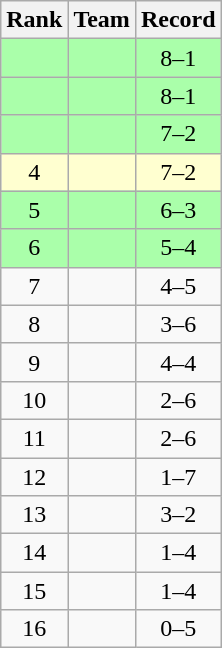<table class="wikitable">
<tr>
<th>Rank</th>
<th>Team</th>
<th>Record</th>
</tr>
<tr bgcolor="#aaffaa">
<td align=center></td>
<td></td>
<td align=center>8–1</td>
</tr>
<tr bgcolor="#aaffaa">
<td align=center></td>
<td></td>
<td align=center>8–1</td>
</tr>
<tr bgcolor="#aaffaa">
<td align=center></td>
<td></td>
<td align=center>7–2</td>
</tr>
<tr bgcolor="#ffffd0">
<td align=center>4</td>
<td></td>
<td align=center>7–2</td>
</tr>
<tr bgcolor="#aaffaa">
<td align=center>5</td>
<td></td>
<td align=center>6–3</td>
</tr>
<tr bgcolor="#aaffaa">
<td align=center>6</td>
<td></td>
<td align=center>5–4</td>
</tr>
<tr>
<td align=center>7</td>
<td></td>
<td align=center>4–5</td>
</tr>
<tr>
<td align=center>8</td>
<td></td>
<td align=center>3–6</td>
</tr>
<tr>
<td align=center>9</td>
<td></td>
<td align=center>4–4</td>
</tr>
<tr>
<td align=center>10</td>
<td></td>
<td align=center>2–6</td>
</tr>
<tr>
<td align=center>11</td>
<td></td>
<td align=center>2–6</td>
</tr>
<tr>
<td align=center>12</td>
<td></td>
<td align=center>1–7</td>
</tr>
<tr>
<td align=center>13</td>
<td></td>
<td align=center>3–2</td>
</tr>
<tr>
<td align=center>14</td>
<td></td>
<td align=center>1–4</td>
</tr>
<tr>
<td align=center>15</td>
<td></td>
<td align=center>1–4</td>
</tr>
<tr>
<td align=center>16</td>
<td></td>
<td align=center>0–5</td>
</tr>
</table>
